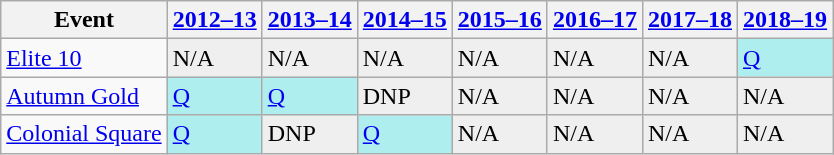<table class="wikitable" border="1">
<tr>
<th>Event</th>
<th><a href='#'>2012–13</a></th>
<th><a href='#'>2013–14</a></th>
<th><a href='#'>2014–15</a></th>
<th><a href='#'>2015–16</a></th>
<th><a href='#'>2016–17</a></th>
<th><a href='#'>2017–18</a></th>
<th><a href='#'>2018–19</a></th>
</tr>
<tr>
<td><a href='#'>Elite 10</a></td>
<td style="background:#EFEFEF;">N/A</td>
<td style="background:#EFEFEF;">N/A</td>
<td style="background:#EFEFEF;">N/A</td>
<td style="background:#EFEFEF;">N/A</td>
<td style="background:#EFEFEF;">N/A</td>
<td style="background:#EFEFEF;">N/A</td>
<td style="background:#afeeee;"><a href='#'>Q</a></td>
</tr>
<tr>
<td><a href='#'>Autumn Gold</a></td>
<td style="background:#afeeee;"><a href='#'>Q</a></td>
<td style="background:#afeeee;"><a href='#'>Q</a></td>
<td style="background:#EFEFEF;">DNP</td>
<td style="background:#EFEFEF;">N/A</td>
<td style="background:#EFEFEF;">N/A</td>
<td style="background:#EFEFEF;">N/A</td>
<td style="background:#EFEFEF;">N/A</td>
</tr>
<tr>
<td><a href='#'>Colonial Square</a></td>
<td style="background:#afeeee;"><a href='#'>Q</a></td>
<td style="background:#EFEFEF;">DNP</td>
<td style="background:#afeeee;"><a href='#'>Q</a></td>
<td style="background:#EFEFEF;">N/A</td>
<td style="background:#EFEFEF;">N/A</td>
<td style="background:#EFEFEF;">N/A</td>
<td style="background:#EFEFEF;">N/A</td>
</tr>
</table>
